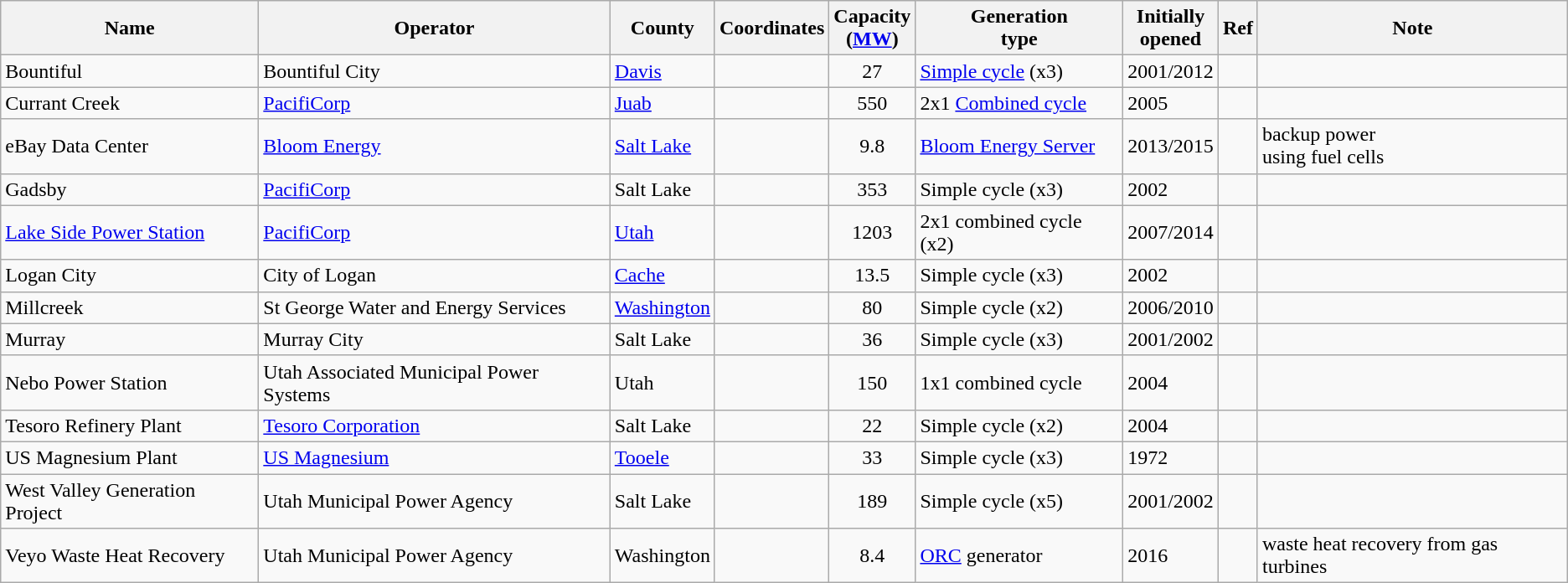<table class="wikitable sortable">
<tr>
<th>Name</th>
<th>Operator</th>
<th>County</th>
<th>Coordinates</th>
<th>Capacity<br>(<a href='#'>MW</a>)</th>
<th>Generation<br>type</th>
<th>Initially<br>opened</th>
<th>Ref</th>
<th>Note</th>
</tr>
<tr>
<td>Bountiful</td>
<td>Bountiful City</td>
<td><a href='#'>Davis</a></td>
<td></td>
<td align=center>27</td>
<td><a href='#'>Simple cycle</a> (x3)</td>
<td>2001/2012</td>
<td></td>
<td></td>
</tr>
<tr>
<td>Currant Creek</td>
<td><a href='#'>PacifiCorp</a></td>
<td><a href='#'>Juab</a></td>
<td></td>
<td align=center>550</td>
<td>2x1 <a href='#'>Combined cycle</a></td>
<td>2005</td>
<td></td>
<td></td>
</tr>
<tr>
<td>eBay Data Center</td>
<td><a href='#'>Bloom Energy</a></td>
<td><a href='#'>Salt Lake</a></td>
<td></td>
<td align=center>9.8</td>
<td><a href='#'>Bloom Energy Server</a></td>
<td>2013/2015</td>
<td></td>
<td>backup power<br>using fuel cells</td>
</tr>
<tr>
<td>Gadsby</td>
<td><a href='#'>PacifiCorp</a></td>
<td>Salt Lake</td>
<td></td>
<td align=center>353</td>
<td>Simple cycle (x3)</td>
<td>2002</td>
<td></td>
<td></td>
</tr>
<tr>
<td><a href='#'>Lake Side Power Station</a></td>
<td><a href='#'>PacifiCorp</a></td>
<td><a href='#'>Utah</a></td>
<td></td>
<td align=center>1203</td>
<td>2x1 combined cycle (x2)</td>
<td>2007/2014</td>
<td></td>
<td></td>
</tr>
<tr>
<td>Logan City</td>
<td>City of Logan</td>
<td><a href='#'>Cache</a></td>
<td></td>
<td align=center>13.5</td>
<td>Simple cycle (x3)</td>
<td>2002</td>
<td></td>
<td></td>
</tr>
<tr>
<td>Millcreek</td>
<td>St George Water and Energy Services</td>
<td><a href='#'>Washington</a></td>
<td></td>
<td align=center>80</td>
<td>Simple cycle (x2)</td>
<td>2006/2010</td>
<td></td>
<td></td>
</tr>
<tr>
<td>Murray</td>
<td>Murray City</td>
<td>Salt Lake</td>
<td></td>
<td align=center>36</td>
<td>Simple cycle (x3)</td>
<td>2001/2002</td>
<td></td>
<td></td>
</tr>
<tr>
<td>Nebo Power Station</td>
<td>Utah Associated Municipal Power Systems</td>
<td>Utah</td>
<td></td>
<td align=center>150</td>
<td>1x1 combined cycle</td>
<td>2004</td>
<td></td>
<td></td>
</tr>
<tr>
<td>Tesoro Refinery Plant</td>
<td><a href='#'>Tesoro Corporation</a></td>
<td>Salt Lake</td>
<td></td>
<td align=center>22</td>
<td>Simple cycle (x2)</td>
<td>2004</td>
<td></td>
<td></td>
</tr>
<tr>
<td>US Magnesium Plant</td>
<td><a href='#'>US Magnesium</a></td>
<td><a href='#'>Tooele</a></td>
<td></td>
<td align=center>33</td>
<td>Simple cycle (x3)</td>
<td>1972</td>
<td></td>
<td></td>
</tr>
<tr>
<td>West Valley Generation Project</td>
<td>Utah Municipal Power Agency</td>
<td>Salt Lake</td>
<td></td>
<td align=center>189</td>
<td>Simple cycle (x5)</td>
<td>2001/2002</td>
<td></td>
<td></td>
</tr>
<tr>
<td>Veyo Waste Heat Recovery</td>
<td>Utah Municipal Power Agency</td>
<td>Washington</td>
<td></td>
<td align=center>8.4</td>
<td><a href='#'>ORC</a> generator</td>
<td>2016</td>
<td></td>
<td>waste heat recovery from gas turbines</td>
</tr>
</table>
